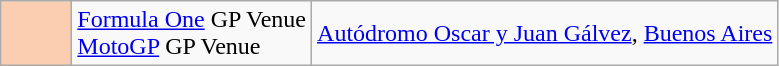<table class="wikitable">
<tr>
<td width=40px align=center style="background-color:#FBCEB1"></td>
<td><a href='#'>Formula One</a> GP Venue<br><a href='#'>MotoGP</a> GP Venue</td>
<td><a href='#'>Autódromo Oscar y Juan Gálvez</a>, <a href='#'>Buenos Aires</a></td>
</tr>
</table>
